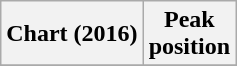<table class="wikitable sortable plainrowheaders" style="text-align:center">
<tr>
<th scope="col">Chart (2016)</th>
<th scope="col">Peak<br>position</th>
</tr>
<tr>
</tr>
</table>
